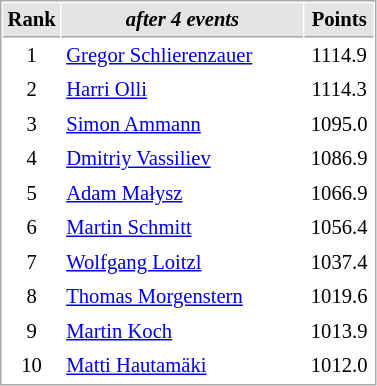<table cellspacing="1" cellpadding="3" style="border:1px solid #AAAAAA;font-size:86%">
<tr bgcolor="#E4E4E4">
<th style="border-bottom:1px solid #AAAAAA" width=10>Rank</th>
<th style="border-bottom:1px solid #AAAAAA" width=155><em>after 4 events</em></th>
<th style="border-bottom:1px solid #AAAAAA" width=40>Points</th>
</tr>
<tr align=center>
<td>1</td>
<td align=left> <a href='#'>Gregor Schlierenzauer</a></td>
<td>1114.9</td>
</tr>
<tr align=center>
<td>2</td>
<td align=left> <a href='#'>Harri Olli</a></td>
<td>1114.3</td>
</tr>
<tr align=center>
<td>3</td>
<td align=left> <a href='#'>Simon Ammann</a></td>
<td>1095.0</td>
</tr>
<tr align=center>
<td>4</td>
<td align=left> <a href='#'>Dmitriy Vassiliev</a></td>
<td>1086.9</td>
</tr>
<tr align=center>
<td>5</td>
<td align=left> <a href='#'>Adam Małysz</a></td>
<td>1066.9</td>
</tr>
<tr align=center>
<td>6</td>
<td align=left> <a href='#'>Martin Schmitt</a></td>
<td>1056.4</td>
</tr>
<tr align=center>
<td>7</td>
<td align=left> <a href='#'>Wolfgang Loitzl</a></td>
<td>1037.4</td>
</tr>
<tr align=center>
<td>8</td>
<td align=left> <a href='#'>Thomas Morgenstern</a></td>
<td>1019.6</td>
</tr>
<tr align=center>
<td>9</td>
<td align=left> <a href='#'>Martin Koch</a></td>
<td>1013.9</td>
</tr>
<tr align=center>
<td>10</td>
<td align=left> <a href='#'>Matti Hautamäki</a></td>
<td>1012.0</td>
</tr>
</table>
